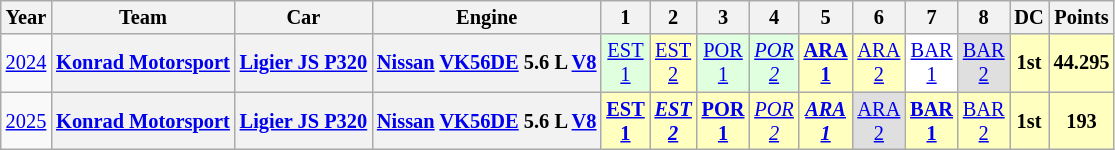<table class="wikitable" style="text-align:center; font-size:85%">
<tr>
<th>Year</th>
<th>Team</th>
<th>Car</th>
<th>Engine</th>
<th>1</th>
<th>2</th>
<th>3</th>
<th>4</th>
<th>5</th>
<th>6</th>
<th>7</th>
<th>8</th>
<th>DC</th>
<th>Points</th>
</tr>
<tr>
<td><a href='#'>2024</a></td>
<th><a href='#'>Konrad Motorsport</a></th>
<th><a href='#'>Ligier JS P320</a></th>
<th><a href='#'>Nissan</a> <a href='#'>VK56DE</a> 5.6 L <a href='#'>V8</a></th>
<td style="background:#DFFFDF;"><a href='#'>EST<br>1</a><br></td>
<td style="background:#FFFFBF;"><a href='#'>EST<br>2</a><br></td>
<td style="background:#DFFFDF;"><a href='#'>POR<br>1</a><br></td>
<td style="background:#DFFFDF;"><em><a href='#'>POR<br>2</a></em><br></td>
<td style="background:#FFFFBF;"><strong><a href='#'>ARA<br>1</a></strong><br></td>
<td style="background:#FFFFBF;"><a href='#'>ARA<br>2</a><br></td>
<td style="background:#FFFFFF;"><a href='#'>BAR<br>1</a><br></td>
<td style="background:#DFDFDF;"><a href='#'>BAR<br>2</a><br></td>
<th style="background:#FFFFBF;">1st</th>
<th style="background:#FFFFBF;">44.295</th>
</tr>
<tr>
<td><a href='#'>2025</a></td>
<th><a href='#'>Konrad Motorsport</a></th>
<th><a href='#'>Ligier JS P320</a></th>
<th><a href='#'>Nissan</a> <a href='#'>VK56DE</a> 5.6 L <a href='#'>V8</a></th>
<td style="background:#FFFFBF;"><strong><a href='#'>EST<br>1</a></strong><br></td>
<td style="background:#FFFFBF;"><strong><em><a href='#'>EST<br>2</a></em></strong><br></td>
<td style="background:#FFFFBF;"><strong><a href='#'>POR<br>1</a></strong><br></td>
<td style="background:#FFFFBF;"><em><a href='#'>POR<br>2</a></em><br></td>
<td style="background:#FFFFBF;"><strong><em><a href='#'>ARA<br>1</a></em></strong><br></td>
<td style="background:#DFDFDF;"><a href='#'>ARA<br>2</a><br></td>
<td style="background:#FFFFBF;"><strong><a href='#'>BAR<br>1</a></strong><br></td>
<td style="background:#FFFFBF;"><a href='#'>BAR<br>2</a><br></td>
<th style="background:#FFFFBF;">1st</th>
<th style="background:#FFFFBF;">193</th>
</tr>
</table>
